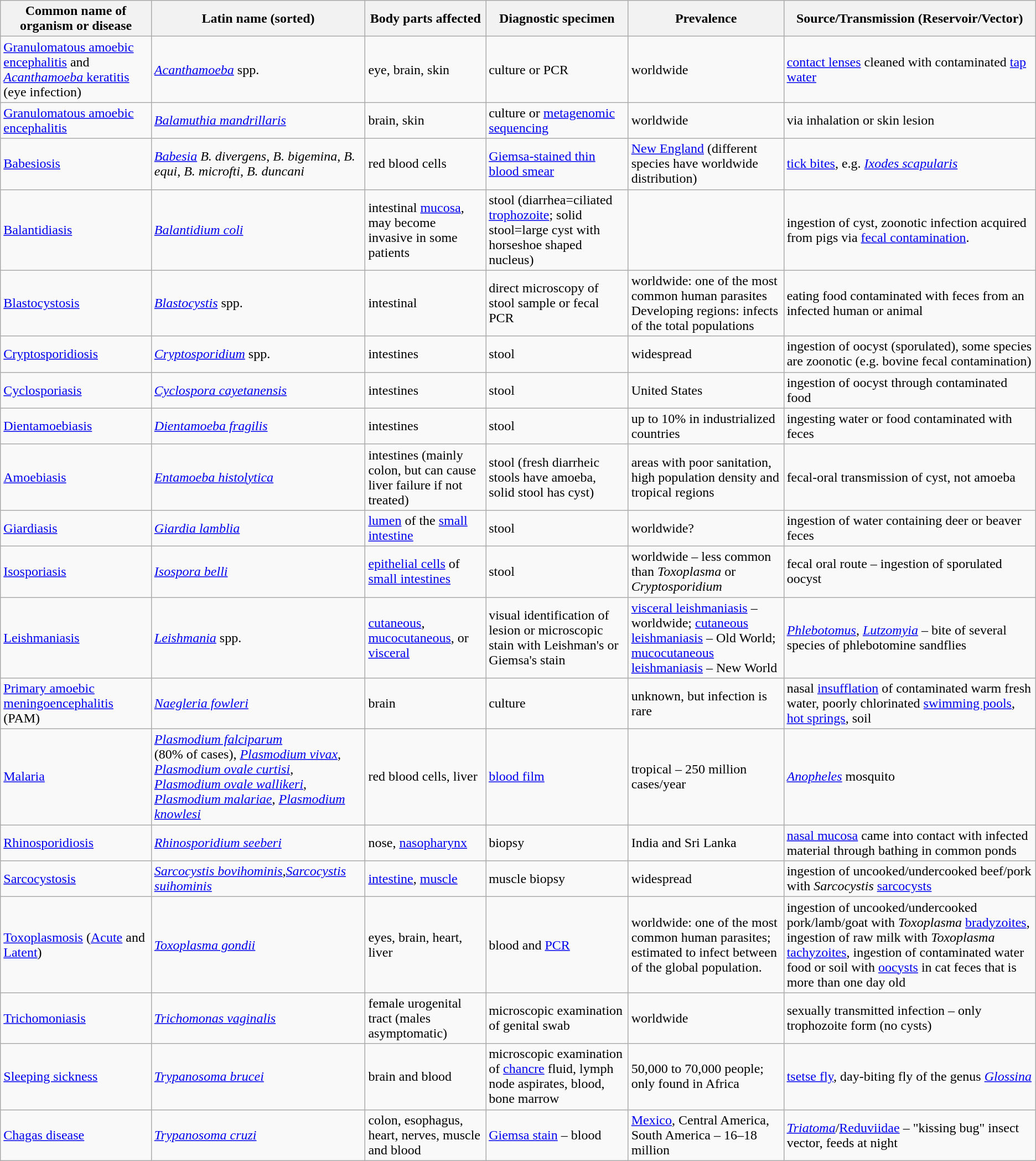<table class="wikitable sortable">
<tr>
<th>Common name of organism or disease</th>
<th>Latin name (sorted)</th>
<th>Body parts affected</th>
<th>Diagnostic specimen</th>
<th>Prevalence</th>
<th>Source/Transmission (Reservoir/Vector)</th>
</tr>
<tr>
<td><a href='#'>Granulomatous amoebic encephalitis</a> and <a href='#'><em>Acanthamoeba</em> keratitis</a> (eye infection)</td>
<td><em><a href='#'>Acanthamoeba</a></em> spp.</td>
<td>eye, brain, skin</td>
<td>culture or PCR</td>
<td>worldwide</td>
<td><a href='#'>contact lenses</a> cleaned with contaminated <a href='#'>tap water</a></td>
</tr>
<tr>
<td><a href='#'>Granulomatous amoebic encephalitis</a></td>
<td><em><a href='#'>Balamuthia mandrillaris</a></em></td>
<td>brain, skin</td>
<td>culture or <a href='#'>metagenomic sequencing</a></td>
<td>worldwide</td>
<td>via inhalation or skin lesion</td>
</tr>
<tr>
<td><a href='#'>Babesiosis</a></td>
<td><em><a href='#'>Babesia</a></em> <em>B. divergens</em>, <em>B. bigemina</em>, <em>B. equi</em>, <em>B. microfti</em>, <em>B. duncani</em></td>
<td>red blood cells</td>
<td><a href='#'>Giemsa-stained thin blood smear</a></td>
<td><a href='#'>New England</a> (different species have worldwide distribution)</td>
<td><a href='#'>tick bites</a>, e.g. <em><a href='#'>Ixodes scapularis</a></em></td>
</tr>
<tr>
<td><a href='#'>Balantidiasis</a></td>
<td><em><a href='#'>Balantidium coli</a></em></td>
<td>intestinal <a href='#'>mucosa</a>, may become invasive in some patients</td>
<td>stool (diarrhea=ciliated <a href='#'>trophozoite</a>; solid stool=large cyst with horseshoe shaped nucleus)</td>
<td></td>
<td>ingestion of cyst, zoonotic infection acquired from pigs via <a href='#'>fecal contamination</a>.</td>
</tr>
<tr>
<td><a href='#'>Blastocystosis</a></td>
<td><em><a href='#'>Blastocystis</a></em> spp.</td>
<td>intestinal</td>
<td>direct microscopy of stool sample or fecal PCR</td>
<td>worldwide: one of the most common human parasites<br>Developing regions: infects  of the total populations</td>
<td>eating food contaminated with feces from an infected human or animal</td>
</tr>
<tr>
<td><a href='#'>Cryptosporidiosis</a></td>
<td><em><a href='#'>Cryptosporidium</a></em> spp.</td>
<td>intestines</td>
<td>stool</td>
<td>widespread</td>
<td>ingestion of oocyst (sporulated), some species are zoonotic (e.g. bovine fecal contamination)</td>
</tr>
<tr>
<td><a href='#'>Cyclosporiasis</a></td>
<td><em><a href='#'>Cyclospora cayetanensis</a></em></td>
<td>intestines</td>
<td>stool</td>
<td>United States</td>
<td>ingestion of oocyst through contaminated food</td>
</tr>
<tr>
<td><a href='#'>Dientamoebiasis</a></td>
<td><em><a href='#'>Dientamoeba fragilis</a></em></td>
<td>intestines</td>
<td>stool</td>
<td>up to 10% in industrialized countries</td>
<td>ingesting water or food contaminated with feces</td>
</tr>
<tr>
<td><a href='#'>Amoebiasis</a></td>
<td><em><a href='#'>Entamoeba histolytica</a></em></td>
<td>intestines (mainly colon, but can cause liver failure if not treated)</td>
<td>stool (fresh diarrheic stools have amoeba, solid stool has cyst)</td>
<td>areas with poor sanitation, high population density and tropical regions</td>
<td>fecal-oral transmission of cyst, not amoeba</td>
</tr>
<tr>
<td><a href='#'>Giardiasis</a></td>
<td><em><a href='#'>Giardia lamblia</a></em></td>
<td><a href='#'>lumen</a> of the <a href='#'>small intestine</a></td>
<td>stool</td>
<td>worldwide?</td>
<td>ingestion of water containing deer or beaver feces</td>
</tr>
<tr>
<td><a href='#'>Isosporiasis</a></td>
<td><em><a href='#'>Isospora belli</a></em></td>
<td><a href='#'>epithelial cells</a> of <a href='#'>small intestines</a></td>
<td>stool</td>
<td>worldwide – less common than <em>Toxoplasma</em> or <em>Cryptosporidium</em></td>
<td>fecal oral route – ingestion of sporulated oocyst</td>
</tr>
<tr>
<td><a href='#'>Leishmaniasis</a></td>
<td><em><a href='#'>Leishmania</a></em> spp.</td>
<td><a href='#'>cutaneous</a>, <a href='#'>mucocutaneous</a>, or <a href='#'>visceral</a></td>
<td>visual identification of lesion or microscopic stain with Leishman's or Giemsa's stain</td>
<td><a href='#'>visceral leishmaniasis</a> – worldwide; <a href='#'>cutaneous leishmaniasis</a> – Old World; <a href='#'>mucocutaneous leishmaniasis</a> – New World</td>
<td><em><a href='#'>Phlebotomus</a></em>, <em><a href='#'>Lutzomyia</a></em> – bite of several species of phlebotomine sandflies</td>
</tr>
<tr>
<td><a href='#'>Primary amoebic meningoencephalitis</a> (PAM)</td>
<td><em><a href='#'>Naegleria fowleri</a></em></td>
<td>brain</td>
<td>culture</td>
<td>unknown, but infection is rare</td>
<td>nasal <a href='#'>insufflation</a> of contaminated warm fresh water, poorly chlorinated <a href='#'>swimming pools</a>, <a href='#'>hot springs</a>, soil</td>
</tr>
<tr>
<td><a href='#'>Malaria</a></td>
<td><em><a href='#'>Plasmodium falciparum</a></em> (80% of cases), <em><a href='#'>Plasmodium&nbsp;vivax</a></em>, <em><a href='#'>Plasmodium ovale curtisi</a></em>, <em><a href='#'>Plasmodium ovale wallikeri</a></em>, <em><a href='#'>Plasmodium malariae</a></em>, <em><a href='#'>Plasmodium knowlesi</a></em></td>
<td>red blood cells, liver</td>
<td><a href='#'>blood film</a></td>
<td>tropical – 250 million cases/year</td>
<td><em><a href='#'>Anopheles</a></em> mosquito</td>
</tr>
<tr>
<td><a href='#'>Rhinosporidiosis</a></td>
<td><em><a href='#'>Rhinosporidium seeberi</a></em></td>
<td>nose, <a href='#'>nasopharynx</a></td>
<td>biopsy</td>
<td>India and Sri Lanka</td>
<td><a href='#'>nasal mucosa</a> came into contact with infected material through bathing in common ponds</td>
</tr>
<tr>
<td><a href='#'>Sarcocystosis</a></td>
<td><em><a href='#'>Sarcocystis bovihominis</a></em>,<em><a href='#'>Sarcocystis suihominis</a></em></td>
<td><a href='#'>intestine</a>, <a href='#'>muscle</a></td>
<td>muscle biopsy</td>
<td>widespread</td>
<td>ingestion of uncooked/undercooked beef/pork with <em>Sarcocystis</em> <a href='#'>sarcocysts</a></td>
</tr>
<tr>
<td><a href='#'>Toxoplasmosis</a> (<a href='#'>Acute</a> and <a href='#'>Latent</a>)</td>
<td><em><a href='#'>Toxoplasma gondii</a></em></td>
<td>eyes, brain, heart, liver</td>
<td>blood and <a href='#'>PCR</a></td>
<td>worldwide: one of the most common human parasites; estimated to infect between  of the global population.</td>
<td>ingestion of uncooked/undercooked pork/lamb/goat with <em>Toxoplasma</em> <a href='#'>bradyzoites</a>, ingestion of raw milk with <em>Toxoplasma</em> <a href='#'>tachyzoites</a>, ingestion of contaminated water food or soil with <a href='#'>oocysts</a> in cat feces that is more than one day old</td>
</tr>
<tr>
<td><a href='#'>Trichomoniasis</a></td>
<td><em><a href='#'>Trichomonas vaginalis</a></em></td>
<td>female urogenital tract (males asymptomatic)</td>
<td>microscopic examination of genital swab</td>
<td>worldwide</td>
<td>sexually transmitted infection – only trophozoite form (no cysts)</td>
</tr>
<tr>
<td><a href='#'>Sleeping sickness</a></td>
<td><em><a href='#'>Trypanosoma brucei</a></em></td>
<td>brain and blood</td>
<td>microscopic examination of <a href='#'>chancre</a> fluid, lymph node aspirates, blood, bone marrow</td>
<td>50,000 to 70,000 people; only found in Africa</td>
<td><a href='#'>tsetse fly</a>, day-biting fly of the genus <em><a href='#'>Glossina</a></em></td>
</tr>
<tr>
<td><a href='#'>Chagas disease</a></td>
<td><em><a href='#'>Trypanosoma cruzi</a></em></td>
<td>colon, esophagus, heart, nerves, muscle and blood</td>
<td><a href='#'>Giemsa stain</a> – blood</td>
<td><a href='#'>Mexico</a>, Central America, South America – 16–18 million</td>
<td><em><a href='#'>Triatoma</a></em>/<a href='#'>Reduviidae</a> – "kissing bug" insect vector, feeds at night</td>
</tr>
</table>
